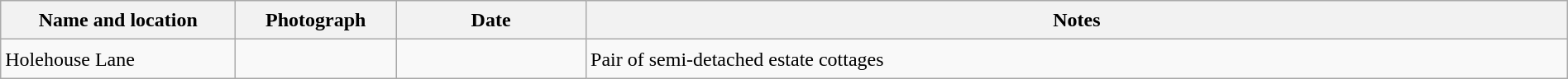<table class="wikitable sortable plainrowheaders" style="width:100%;border:0px;text-align:left;line-height:150%;">
<tr>
<th scope="col"  style="width:150px">Name and location</th>
<th scope="col"  style="width:100px" class="unsortable">Photograph</th>
<th scope="col"  style="width:120px" class="unsortable">Date</th>
<th scope="col"  style="width:650px" class="unsortable">Notes</th>
</tr>
<tr>
<td>Holehouse Lane<br><small></small></td>
<td></td>
<td></td>
<td>Pair of semi-detached estate cottages</td>
</tr>
<tr>
</tr>
</table>
